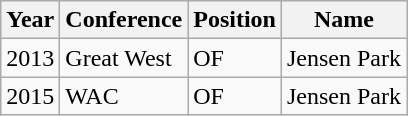<table class="wikitable">
<tr>
<th>Year</th>
<th>Conference</th>
<th>Position</th>
<th>Name</th>
</tr>
<tr>
<td>2013</td>
<td>Great West</td>
<td>OF</td>
<td>Jensen Park</td>
</tr>
<tr>
<td>2015</td>
<td>WAC</td>
<td>OF</td>
<td>Jensen Park</td>
</tr>
</table>
